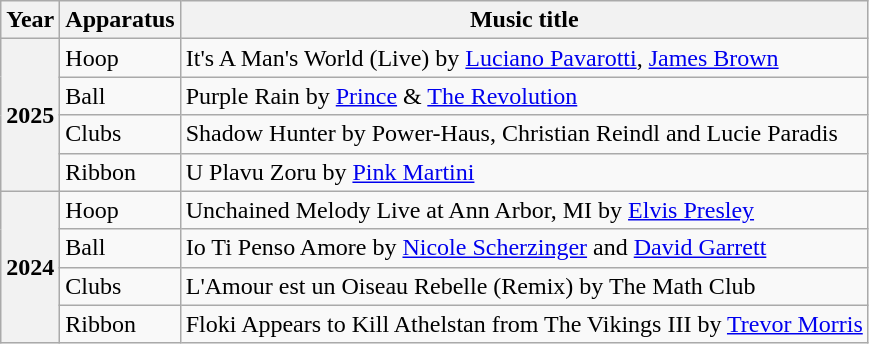<table class="wikitable plainrowheaders">
<tr>
<th scope=col>Year</th>
<th scope=col>Apparatus</th>
<th scope=col>Music title</th>
</tr>
<tr>
<th scope=row rowspan=4>2025</th>
<td>Hoop</td>
<td>It's A Man's World (Live) by <a href='#'>Luciano Pavarotti</a>, <a href='#'>James Brown</a></td>
</tr>
<tr>
<td>Ball</td>
<td>Purple Rain by <a href='#'>Prince</a> & <a href='#'>The Revolution</a></td>
</tr>
<tr>
<td>Clubs</td>
<td>Shadow Hunter by Power-Haus, Christian Reindl and Lucie Paradis</td>
</tr>
<tr>
<td>Ribbon</td>
<td>U Plavu Zoru by <a href='#'>Pink Martini</a></td>
</tr>
<tr>
<th scope=row rowspan=4>2024</th>
<td>Hoop</td>
<td>Unchained Melody Live at Ann Arbor, MI by <a href='#'>Elvis Presley</a></td>
</tr>
<tr>
<td>Ball</td>
<td>Io Ti Penso Amore by <a href='#'>Nicole Scherzinger</a> and <a href='#'>David Garrett</a></td>
</tr>
<tr>
<td>Clubs</td>
<td>L'Amour est un Oiseau Rebelle (Remix) by The Math Club</td>
</tr>
<tr>
<td>Ribbon</td>
<td>Floki Appears to Kill Athelstan from The Vikings III by <a href='#'>Trevor Morris</a></td>
</tr>
</table>
